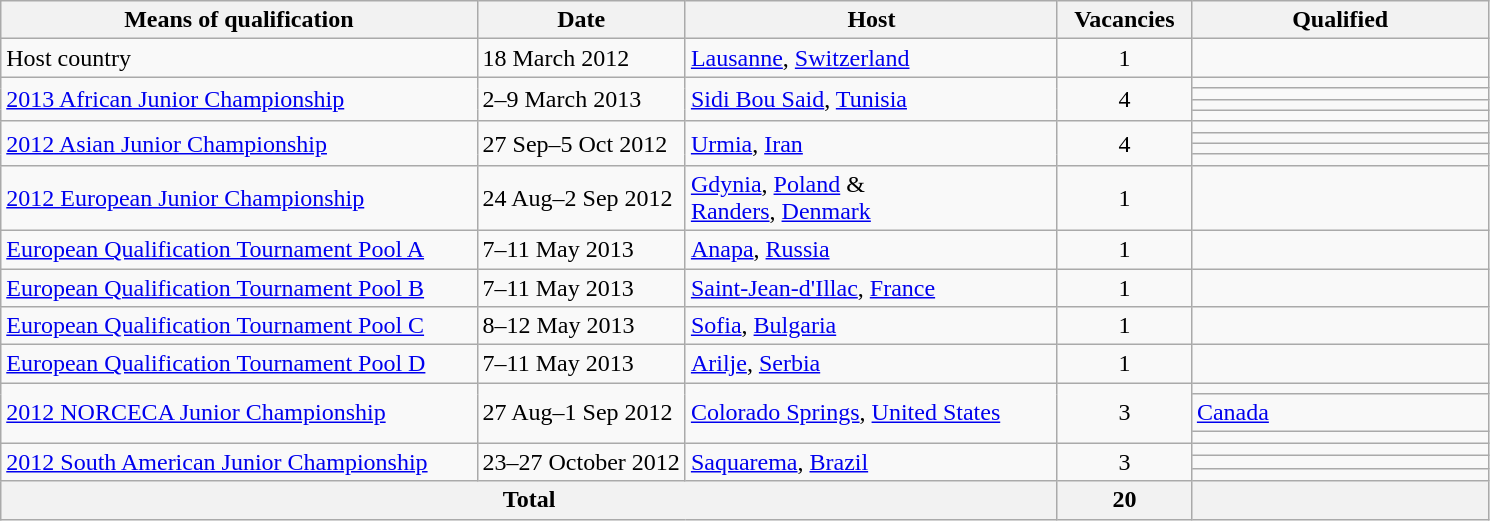<table class="wikitable">
<tr>
<th width=32%>Means of qualification</th>
<th width=14%>Date</th>
<th width=25%>Host</th>
<th width=9%>Vacancies</th>
<th width=20%>Qualified</th>
</tr>
<tr>
<td>Host country</td>
<td>18 March 2012</td>
<td> <a href='#'>Lausanne</a>, <a href='#'>Switzerland</a></td>
<td align="center">1</td>
<td></td>
</tr>
<tr>
<td rowspan="4"><a href='#'>2013 African Junior Championship</a></td>
<td rowspan="4">2–9 March 2013</td>
<td rowspan="4"> <a href='#'>Sidi Bou Said</a>, <a href='#'>Tunisia</a></td>
<td rowspan="4" align="center">4</td>
<td></td>
</tr>
<tr>
<td></td>
</tr>
<tr>
<td></td>
</tr>
<tr>
<td></td>
</tr>
<tr>
<td rowspan="4"><a href='#'>2012 Asian Junior Championship</a></td>
<td rowspan="4">27 Sep–5 Oct 2012</td>
<td rowspan="4"> <a href='#'>Urmia</a>, <a href='#'>Iran</a></td>
<td rowspan="4" align="center">4</td>
<td></td>
</tr>
<tr>
<td></td>
</tr>
<tr>
<td></td>
</tr>
<tr>
<td></td>
</tr>
<tr>
<td><a href='#'>2012 European Junior Championship</a></td>
<td>24 Aug–2 Sep 2012</td>
<td> <a href='#'>Gdynia</a>, <a href='#'>Poland</a> &<br> <a href='#'>Randers</a>, <a href='#'>Denmark</a></td>
<td align="center">1</td>
<td></td>
</tr>
<tr>
<td><a href='#'>European Qualification Tournament Pool A</a></td>
<td>7–11 May 2013</td>
<td> <a href='#'>Anapa</a>, <a href='#'>Russia</a></td>
<td align="center">1</td>
<td></td>
</tr>
<tr>
<td><a href='#'>European Qualification Tournament Pool B</a></td>
<td>7–11 May 2013</td>
<td> <a href='#'>Saint-Jean-d'Illac</a>, <a href='#'>France</a></td>
<td align="center">1</td>
<td></td>
</tr>
<tr>
<td><a href='#'>European Qualification Tournament Pool C</a></td>
<td>8–12 May 2013</td>
<td> <a href='#'>Sofia</a>, <a href='#'>Bulgaria</a></td>
<td align="center">1</td>
<td></td>
</tr>
<tr>
<td><a href='#'>European Qualification Tournament Pool D</a></td>
<td>7–11 May 2013</td>
<td> <a href='#'>Arilje</a>, <a href='#'>Serbia</a></td>
<td align="center">1</td>
<td></td>
</tr>
<tr>
<td rowspan="3"><a href='#'>2012 NORCECA Junior Championship</a></td>
<td rowspan="3">27 Aug–1 Sep 2012</td>
<td rowspan="3"> <a href='#'>Colorado Springs</a>, <a href='#'>United States</a></td>
<td rowspan="3" align="center">3</td>
<td></td>
</tr>
<tr>
<td> <a href='#'>Canada</a></td>
</tr>
<tr>
<td></td>
</tr>
<tr>
<td rowspan="3"><a href='#'>2012 South American Junior Championship</a></td>
<td rowspan="3">23–27 October 2012</td>
<td rowspan="3"> <a href='#'>Saquarema</a>, <a href='#'>Brazil</a></td>
<td rowspan="3" align="center">3</td>
<td></td>
</tr>
<tr>
<td></td>
</tr>
<tr>
<td></td>
</tr>
<tr>
<th colspan="3">Total</th>
<th>20</th>
<th></th>
</tr>
</table>
